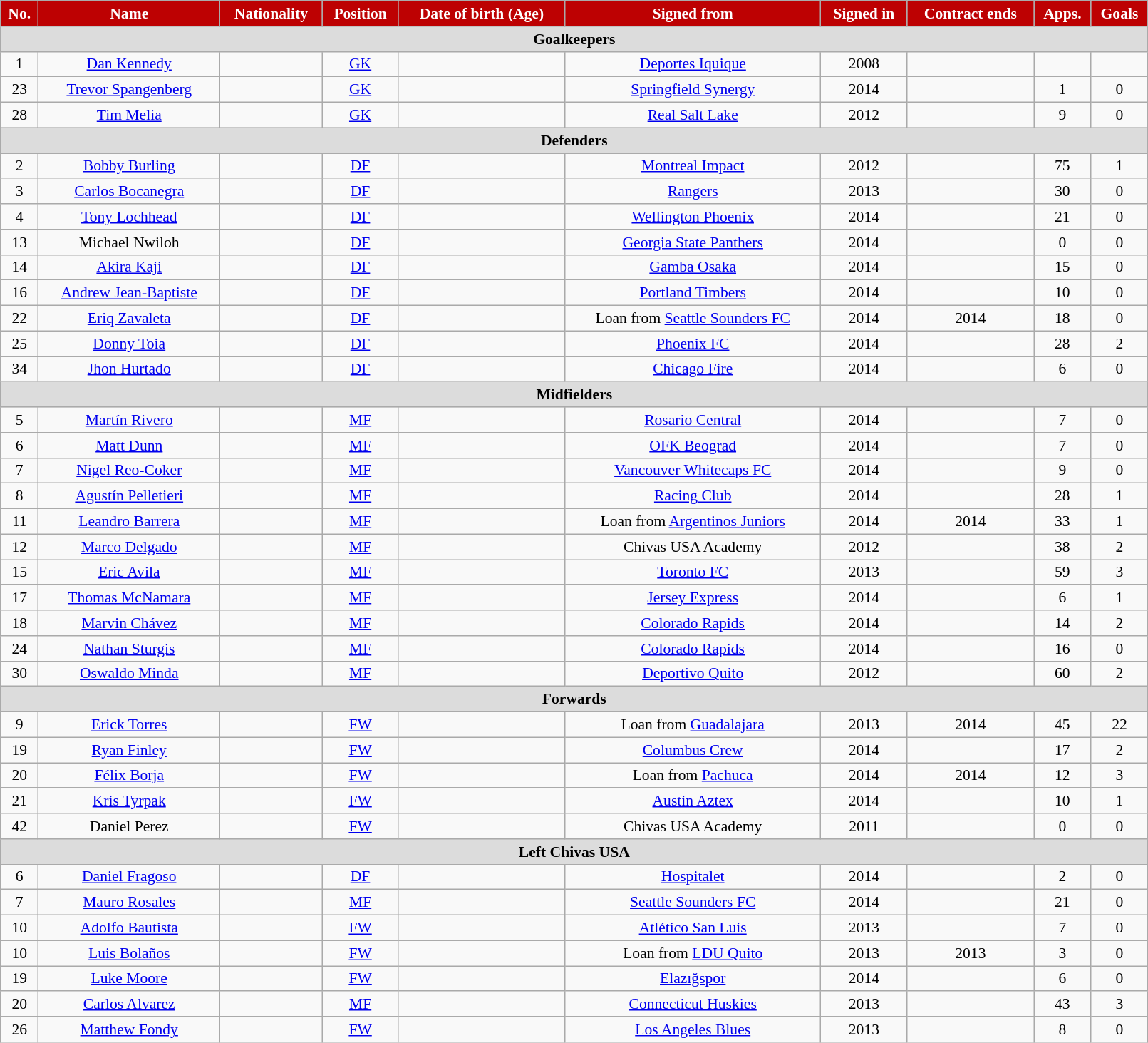<table class="wikitable"  style="text-align:center; font-size:90%; width:85%;">
<tr>
<th style="background:#BD0102; color:white; text-align:center;">No.</th>
<th style="background:#BD0102; color:white; text-align:center;">Name</th>
<th style="background:#BD0102; color:white; text-align:center;">Nationality</th>
<th style="background:#BD0102; color:white; text-align:center;">Position</th>
<th style="background:#BD0102; color:white; text-align:center;">Date of birth (Age)</th>
<th style="background:#BD0102; color:white; text-align:center;">Signed from</th>
<th style="background:#BD0102; color:white; text-align:center;">Signed in</th>
<th style="background:#BD0102; color:white; text-align:center;">Contract ends</th>
<th style="background:#BD0102; color:white; text-align:center;">Apps.</th>
<th style="background:#BD0102; color:white; text-align:center;">Goals</th>
</tr>
<tr>
<th colspan=11  style="background:#dcdcdc; text-align:center;">Goalkeepers</th>
</tr>
<tr>
<td>1</td>
<td><a href='#'>Dan Kennedy</a></td>
<td></td>
<td><a href='#'>GK</a></td>
<td></td>
<td> <a href='#'>Deportes Iquique</a></td>
<td>2008</td>
<td></td>
<td></td>
<td></td>
</tr>
<tr>
<td>23</td>
<td><a href='#'>Trevor Spangenberg</a></td>
<td></td>
<td><a href='#'>GK</a></td>
<td></td>
<td><a href='#'>Springfield Synergy</a></td>
<td>2014</td>
<td></td>
<td>1</td>
<td>0</td>
</tr>
<tr>
<td>28</td>
<td><a href='#'>Tim Melia</a></td>
<td></td>
<td><a href='#'>GK</a></td>
<td></td>
<td><a href='#'>Real Salt Lake</a></td>
<td>2012</td>
<td></td>
<td>9</td>
<td>0</td>
</tr>
<tr>
<th colspan=11 style="background:#dcdcdc; text-align:center;">Defenders</th>
</tr>
<tr>
<td>2</td>
<td><a href='#'>Bobby Burling</a></td>
<td></td>
<td><a href='#'>DF</a></td>
<td></td>
<td><a href='#'>Montreal Impact</a></td>
<td>2012</td>
<td></td>
<td>75</td>
<td>1</td>
</tr>
<tr>
<td>3</td>
<td><a href='#'>Carlos Bocanegra</a></td>
<td></td>
<td><a href='#'>DF</a></td>
<td></td>
<td> <a href='#'>Rangers</a></td>
<td>2013</td>
<td></td>
<td>30</td>
<td>0</td>
</tr>
<tr>
<td>4</td>
<td><a href='#'>Tony Lochhead</a></td>
<td></td>
<td><a href='#'>DF</a></td>
<td></td>
<td> <a href='#'>Wellington Phoenix</a></td>
<td>2014</td>
<td></td>
<td>21</td>
<td>0</td>
</tr>
<tr>
<td>13</td>
<td>Michael Nwiloh</td>
<td></td>
<td><a href='#'>DF</a></td>
<td></td>
<td><a href='#'>Georgia State Panthers</a></td>
<td>2014</td>
<td></td>
<td>0</td>
<td>0</td>
</tr>
<tr>
<td>14</td>
<td><a href='#'>Akira Kaji</a></td>
<td></td>
<td><a href='#'>DF</a></td>
<td></td>
<td> <a href='#'>Gamba Osaka</a></td>
<td>2014</td>
<td></td>
<td>15</td>
<td>0</td>
</tr>
<tr>
<td>16</td>
<td><a href='#'>Andrew Jean-Baptiste</a></td>
<td></td>
<td><a href='#'>DF</a></td>
<td></td>
<td><a href='#'>Portland Timbers</a></td>
<td>2014</td>
<td></td>
<td>10</td>
<td>0</td>
</tr>
<tr>
<td>22</td>
<td><a href='#'>Eriq Zavaleta</a></td>
<td></td>
<td><a href='#'>DF</a></td>
<td></td>
<td>Loan from <a href='#'>Seattle Sounders FC</a></td>
<td>2014</td>
<td>2014</td>
<td>18</td>
<td>0</td>
</tr>
<tr>
<td>25</td>
<td><a href='#'>Donny Toia</a></td>
<td></td>
<td><a href='#'>DF</a></td>
<td></td>
<td><a href='#'>Phoenix FC</a></td>
<td>2014</td>
<td></td>
<td>28</td>
<td>2</td>
</tr>
<tr>
<td>34</td>
<td><a href='#'>Jhon Hurtado</a></td>
<td></td>
<td><a href='#'>DF</a></td>
<td></td>
<td><a href='#'>Chicago Fire</a></td>
<td>2014</td>
<td></td>
<td>6</td>
<td>0</td>
</tr>
<tr>
<th colspan=11 style="background:#dcdcdc; text-align:center;">Midfielders</th>
</tr>
<tr>
<td>5</td>
<td><a href='#'>Martín Rivero</a></td>
<td></td>
<td><a href='#'>MF</a></td>
<td></td>
<td> <a href='#'>Rosario Central</a></td>
<td>2014</td>
<td></td>
<td>7</td>
<td>0</td>
</tr>
<tr>
<td>6</td>
<td><a href='#'>Matt Dunn</a></td>
<td></td>
<td><a href='#'>MF</a></td>
<td></td>
<td> <a href='#'>OFK Beograd</a></td>
<td>2014</td>
<td></td>
<td>7</td>
<td>0</td>
</tr>
<tr>
<td>7</td>
<td><a href='#'>Nigel Reo-Coker</a></td>
<td></td>
<td><a href='#'>MF</a></td>
<td></td>
<td><a href='#'>Vancouver Whitecaps FC</a></td>
<td>2014</td>
<td></td>
<td>9</td>
<td>0</td>
</tr>
<tr>
<td>8</td>
<td><a href='#'>Agustín Pelletieri</a></td>
<td></td>
<td><a href='#'>MF</a></td>
<td></td>
<td> <a href='#'>Racing Club</a></td>
<td>2014</td>
<td></td>
<td>28</td>
<td>1</td>
</tr>
<tr>
<td>11</td>
<td><a href='#'>Leandro Barrera</a></td>
<td></td>
<td><a href='#'>MF</a></td>
<td></td>
<td>Loan from  <a href='#'>Argentinos Juniors</a></td>
<td>2014</td>
<td>2014</td>
<td>33</td>
<td>1</td>
</tr>
<tr>
<td>12</td>
<td><a href='#'>Marco Delgado</a></td>
<td></td>
<td><a href='#'>MF</a></td>
<td></td>
<td>Chivas USA Academy</td>
<td>2012</td>
<td></td>
<td>38</td>
<td>2</td>
</tr>
<tr>
<td>15</td>
<td><a href='#'>Eric Avila</a></td>
<td></td>
<td><a href='#'>MF</a></td>
<td></td>
<td><a href='#'>Toronto FC</a></td>
<td>2013</td>
<td></td>
<td>59</td>
<td>3</td>
</tr>
<tr>
<td>17</td>
<td><a href='#'>Thomas McNamara</a></td>
<td></td>
<td><a href='#'>MF</a></td>
<td></td>
<td><a href='#'>Jersey Express</a></td>
<td>2014</td>
<td></td>
<td>6</td>
<td>1</td>
</tr>
<tr>
<td>18</td>
<td><a href='#'>Marvin Chávez</a></td>
<td></td>
<td><a href='#'>MF</a></td>
<td></td>
<td><a href='#'>Colorado Rapids</a></td>
<td>2014</td>
<td></td>
<td>14</td>
<td>2</td>
</tr>
<tr>
<td>24</td>
<td><a href='#'>Nathan Sturgis</a></td>
<td></td>
<td><a href='#'>MF</a></td>
<td></td>
<td><a href='#'>Colorado Rapids</a></td>
<td>2014</td>
<td></td>
<td>16</td>
<td>0</td>
</tr>
<tr>
<td>30</td>
<td><a href='#'>Oswaldo Minda</a></td>
<td></td>
<td><a href='#'>MF</a></td>
<td></td>
<td> <a href='#'>Deportivo Quito</a></td>
<td>2012</td>
<td></td>
<td>60</td>
<td>2</td>
</tr>
<tr>
<th colspan=11 style="background:#dcdcdc; text-align:center;">Forwards</th>
</tr>
<tr>
<td>9</td>
<td><a href='#'>Erick Torres</a></td>
<td></td>
<td><a href='#'>FW</a></td>
<td></td>
<td>Loan from  <a href='#'>Guadalajara</a></td>
<td>2013</td>
<td>2014</td>
<td>45</td>
<td>22</td>
</tr>
<tr>
<td>19</td>
<td><a href='#'>Ryan Finley</a></td>
<td></td>
<td><a href='#'>FW</a></td>
<td></td>
<td><a href='#'>Columbus Crew</a></td>
<td>2014</td>
<td></td>
<td>17</td>
<td>2</td>
</tr>
<tr>
<td>20</td>
<td><a href='#'>Félix Borja</a></td>
<td></td>
<td><a href='#'>FW</a></td>
<td></td>
<td>Loan from  <a href='#'>Pachuca</a></td>
<td>2014</td>
<td>2014</td>
<td>12</td>
<td>3</td>
</tr>
<tr>
<td>21</td>
<td><a href='#'>Kris Tyrpak</a></td>
<td></td>
<td><a href='#'>FW</a></td>
<td></td>
<td><a href='#'>Austin Aztex</a></td>
<td>2014</td>
<td></td>
<td>10</td>
<td>1</td>
</tr>
<tr>
<td>42</td>
<td>Daniel Perez</td>
<td></td>
<td><a href='#'>FW</a></td>
<td></td>
<td>Chivas USA Academy</td>
<td>2011</td>
<td></td>
<td>0</td>
<td>0</td>
</tr>
<tr>
<th colspan=11  style="background:#dcdcdc; text-align:center;">Left Chivas USA</th>
</tr>
<tr>
<td>6</td>
<td><a href='#'>Daniel Fragoso</a></td>
<td></td>
<td><a href='#'>DF</a></td>
<td></td>
<td> <a href='#'>Hospitalet</a></td>
<td>2014</td>
<td></td>
<td>2</td>
<td>0</td>
</tr>
<tr>
<td>7</td>
<td><a href='#'>Mauro Rosales</a></td>
<td></td>
<td><a href='#'>MF</a></td>
<td></td>
<td><a href='#'>Seattle Sounders FC</a></td>
<td>2014</td>
<td></td>
<td>21</td>
<td>0</td>
</tr>
<tr>
<td>10</td>
<td><a href='#'>Adolfo Bautista</a></td>
<td></td>
<td><a href='#'>FW</a></td>
<td></td>
<td> <a href='#'>Atlético San Luis</a></td>
<td>2013</td>
<td></td>
<td>7</td>
<td>0</td>
</tr>
<tr>
<td>10</td>
<td><a href='#'>Luis Bolaños</a></td>
<td></td>
<td><a href='#'>FW</a></td>
<td></td>
<td>Loan from  <a href='#'>LDU Quito</a></td>
<td>2013</td>
<td>2013</td>
<td>3</td>
<td>0</td>
</tr>
<tr>
<td>19</td>
<td><a href='#'>Luke Moore</a></td>
<td></td>
<td><a href='#'>FW</a></td>
<td></td>
<td> <a href='#'>Elazığspor</a></td>
<td>2014</td>
<td></td>
<td>6</td>
<td>0</td>
</tr>
<tr>
<td>20</td>
<td><a href='#'>Carlos Alvarez</a></td>
<td></td>
<td><a href='#'>MF</a></td>
<td></td>
<td><a href='#'>Connecticut Huskies</a></td>
<td>2013</td>
<td></td>
<td>43</td>
<td>3</td>
</tr>
<tr>
<td>26</td>
<td><a href='#'>Matthew Fondy</a></td>
<td></td>
<td><a href='#'>FW</a></td>
<td></td>
<td><a href='#'>Los Angeles Blues</a></td>
<td>2013</td>
<td></td>
<td>8</td>
<td>0</td>
</tr>
</table>
